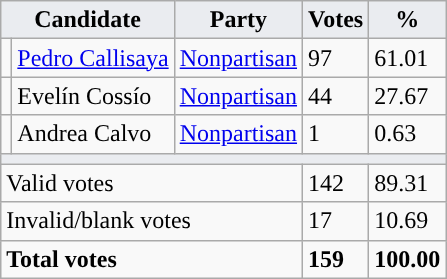<table class="wikitable sortable">
<tr>
<th style="background-color:#EAECF0;" colspan=2>Candidate</th>
<th style="background-color:#EAECF0;">Party</th>
<th style="background-color:#EAECF0;">Votes</th>
<th style="background-color:#EAECF0;">%</th>
</tr>
<tr>
<td style="background-color:"></td>
<td><a href='#'>Pedro Callisaya</a></td>
<td><a href='#'>Nonpartisan</a></td>
<td>97</td>
<td>61.01</td>
</tr>
<tr>
<td style="background-color:"></td>
<td>Evelín Cossío</td>
<td><a href='#'>Nonpartisan</a></td>
<td>44</td>
<td>27.67</td>
</tr>
<tr>
<td style="background-color:"></td>
<td>Andrea Calvo</td>
<td><a href='#'>Nonpartisan</a></td>
<td>1</td>
<td>0.63</td>
</tr>
<tr class="sortbottom">
<th style="background-color:#EAECF0;" colspan=5></th>
</tr>
<tr class="sortbottom">
<td colspan=3>Valid votes</td>
<td>142</td>
<td>89.31</td>
</tr>
<tr class="sortbottom">
<td colspan=3>Invalid/blank votes</td>
<td>17</td>
<td>10.69</td>
</tr>
<tr class="sortbottom">
<td colspan=3><strong>Total votes</strong></td>
<td><strong>159</strong></td>
<td><strong>100.00</strong></td>
</tr>
</table>
